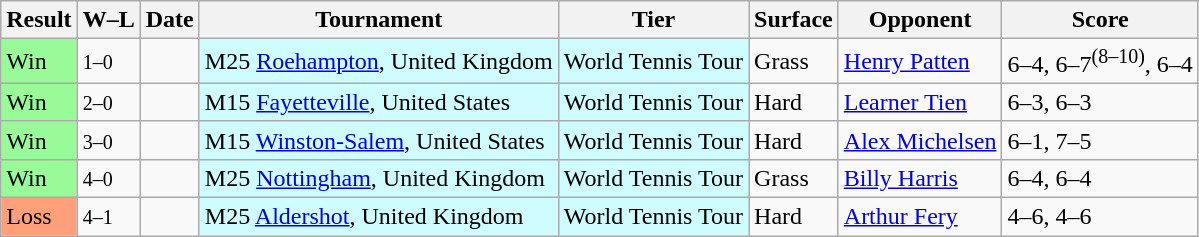<table class="sortable wikitable">
<tr>
<th>Result</th>
<th class="unsortable">W–L</th>
<th>Date</th>
<th>Tournament</th>
<th>Tier</th>
<th>Surface</th>
<th>Opponent</th>
<th class="unsortable">Score</th>
</tr>
<tr>
<td bgcolor=98FB98>Win</td>
<td><small>1–0</small></td>
<td></td>
<td style="background:#cffcff;">M25 <a href='#'>Roehampton</a>, United Kingdom</td>
<td style="background:#cffcff;">World Tennis Tour</td>
<td>Grass</td>
<td> <a href='#'>Henry Patten</a></td>
<td>6–4, 6–7<sup>(8–10)</sup>, 6–4</td>
</tr>
<tr>
<td bgcolor=98FB98>Win</td>
<td><small>2–0</small></td>
<td></td>
<td style="background:#cffcff;">M15 <a href='#'>Fayetteville</a>, United States</td>
<td style="background:#cffcff;">World Tennis Tour</td>
<td>Hard</td>
<td> <a href='#'>Learner Tien</a></td>
<td>6–3, 6–3</td>
</tr>
<tr>
<td bgcolor=98FB98>Win</td>
<td><small>3–0</small></td>
<td></td>
<td style="background:#cffcff;">M15 <a href='#'>Winston-Salem</a>, United States</td>
<td style="background:#cffcff;">World Tennis Tour</td>
<td>Hard</td>
<td> <a href='#'>Alex Michelsen</a></td>
<td>6–1, 7–5</td>
</tr>
<tr>
<td bgcolor=98FB98>Win</td>
<td><small>4–0</small></td>
<td></td>
<td style="background:#cffcff;">M25 <a href='#'>Nottingham</a>, United Kingdom</td>
<td style="background:#cffcff;">World Tennis Tour</td>
<td>Grass</td>
<td> <a href='#'>Billy Harris</a></td>
<td>6–4, 6–4</td>
</tr>
<tr>
<td bgcolor=FFA07A>Loss</td>
<td><small>4–1</small></td>
<td></td>
<td style="background:#cffcff;">M25 <a href='#'>Aldershot</a>, United Kingdom</td>
<td style="background:#cffcff;">World Tennis Tour</td>
<td>Hard</td>
<td> <a href='#'>Arthur Fery</a></td>
<td>4–6, 4–6</td>
</tr>
</table>
